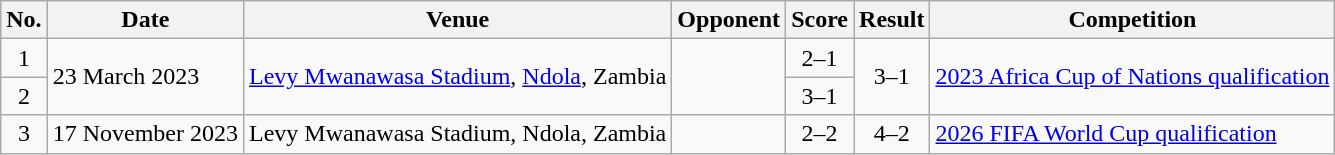<table class="wikitable sortable">
<tr>
<th scope="col">No.</th>
<th scope="col">Date</th>
<th scope="col">Venue</th>
<th scope="col">Opponent</th>
<th scope="col">Score</th>
<th scope="col">Result</th>
<th scope="col">Competition</th>
</tr>
<tr>
<td align="center">1</td>
<td rowspan=2>23 March 2023</td>
<td rowspan=2><a href='#'>Levy Mwanawasa Stadium</a>, <a href='#'>Ndola</a>, Zambia</td>
<td rowspan=2></td>
<td align="center">2–1</td>
<td align="center" rowspan=2>3–1</td>
<td rowspan=2><a href='#'>2023 Africa Cup of Nations qualification</a></td>
</tr>
<tr>
<td align="center">2</td>
<td align="center">3–1</td>
</tr>
<tr>
<td align="center">3</td>
<td>17 November 2023</td>
<td>Levy Mwanawasa Stadium, Ndola, Zambia</td>
<td></td>
<td align="center">2–2</td>
<td align="center">4–2</td>
<td><a href='#'>2026 FIFA World Cup qualification</a></td>
</tr>
</table>
